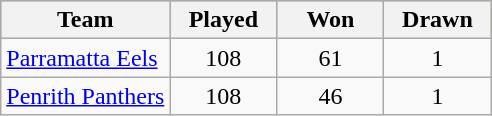<table class="wikitable" style="text-align:center;">
<tr bgcolor=#bdb76b>
<th>Team</th>
<th style="width:4em">Played</th>
<th style="width:4em">Won</th>
<th style="width:4em">Drawn</th>
</tr>
<tr>
<td style="text-align:left;"> <a href='#'>Parramatta Eels</a></td>
<td>108</td>
<td>61</td>
<td>1</td>
</tr>
<tr>
<td style="text-align:left;"> <a href='#'>Penrith Panthers</a></td>
<td>108</td>
<td>46</td>
<td>1</td>
</tr>
</table>
